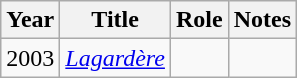<table class="wikitable sortable">
<tr>
<th>Year</th>
<th>Title</th>
<th>Role</th>
<th class="unsortable">Notes</th>
</tr>
<tr>
<td>2003</td>
<td><em><a href='#'>Lagardère</a></em></td>
<td></td>
<td></td>
</tr>
</table>
